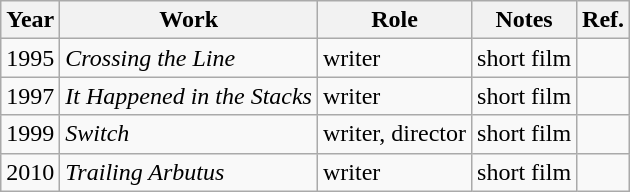<table class="wikitable">
<tr>
<th>Year</th>
<th>Work</th>
<th>Role</th>
<th>Notes</th>
<th>Ref.</th>
</tr>
<tr>
<td>1995</td>
<td><em>Crossing the Line</em></td>
<td>writer</td>
<td>short film</td>
<td></td>
</tr>
<tr>
<td>1997</td>
<td><em>It Happened in the Stacks</em></td>
<td>writer</td>
<td>short film</td>
<td></td>
</tr>
<tr>
<td>1999</td>
<td><em>Switch</em></td>
<td>writer, director</td>
<td>short film</td>
<td></td>
</tr>
<tr>
<td>2010</td>
<td><em>Trailing Arbutus</em></td>
<td>writer</td>
<td>short film</td>
<td></td>
</tr>
</table>
